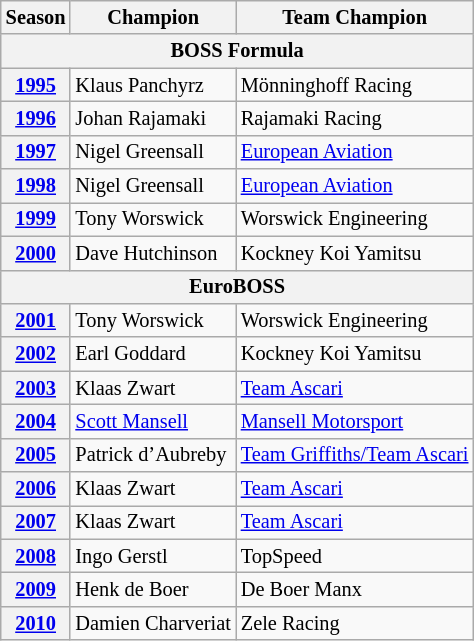<table class="wikitable" style="font-size:85%;">
<tr>
<th>Season</th>
<th>Champion</th>
<th>Team Champion</th>
</tr>
<tr>
<th colspan=3>BOSS Formula</th>
</tr>
<tr>
<th><a href='#'>1995</a></th>
<td> Klaus Panchyrz<br></td>
<td> Mönninghoff Racing</td>
</tr>
<tr>
<th><a href='#'>1996</a></th>
<td> Johan Rajamaki<br></td>
<td> Rajamaki Racing</td>
</tr>
<tr>
<th><a href='#'>1997</a></th>
<td> Nigel Greensall<br></td>
<td> <a href='#'>European Aviation</a></td>
</tr>
<tr>
<th><a href='#'>1998</a></th>
<td> Nigel Greensall<br></td>
<td> <a href='#'>European Aviation</a></td>
</tr>
<tr>
<th><a href='#'>1999</a></th>
<td> Tony Worswick<br></td>
<td> Worswick Engineering</td>
</tr>
<tr>
<th><a href='#'>2000</a></th>
<td> Dave Hutchinson<br></td>
<td> Kockney Koi Yamitsu</td>
</tr>
<tr>
<th colspan=3>EuroBOSS</th>
</tr>
<tr>
<th><a href='#'>2001</a></th>
<td> Tony Worswick<br></td>
<td> Worswick Engineering</td>
</tr>
<tr>
<th><a href='#'>2002</a></th>
<td> Earl Goddard<br></td>
<td> Kockney Koi Yamitsu</td>
</tr>
<tr>
<th><a href='#'>2003</a></th>
<td> Klaas Zwart<br></td>
<td> <a href='#'>Team Ascari</a></td>
</tr>
<tr>
<th><a href='#'>2004</a></th>
<td> <a href='#'>Scott Mansell</a><br></td>
<td> <a href='#'>Mansell Motorsport</a></td>
</tr>
<tr>
<th><a href='#'>2005</a></th>
<td> Patrick d’Aubreby<br></td>
<td> <a href='#'>Team Griffiths/Team Ascari</a></td>
</tr>
<tr>
<th><a href='#'>2006</a></th>
<td> Klaas Zwart<br></td>
<td> <a href='#'>Team Ascari</a></td>
</tr>
<tr>
<th><a href='#'>2007</a></th>
<td> Klaas Zwart<br></td>
<td> <a href='#'>Team Ascari</a></td>
</tr>
<tr>
<th><a href='#'>2008</a></th>
<td> Ingo Gerstl<br></td>
<td> TopSpeed</td>
</tr>
<tr>
<th><a href='#'>2009</a></th>
<td> Henk de Boer<br></td>
<td> De Boer Manx</td>
</tr>
<tr>
<th><a href='#'>2010</a></th>
<td> Damien Charveriat<br></td>
<td> Zele Racing</td>
</tr>
</table>
